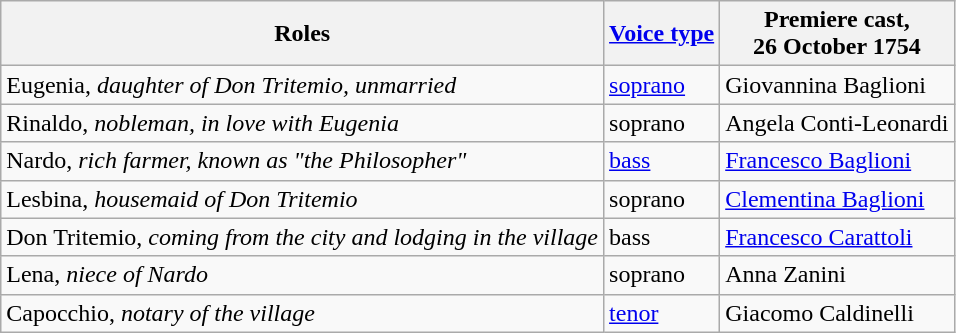<table class="wikitable">
<tr>
<th>Roles</th>
<th><a href='#'>Voice type</a></th>
<th>Premiere cast,<br>26 October 1754</th>
</tr>
<tr>
<td>Eugenia, <em>daughter of Don Tritemio, unmarried</em></td>
<td><a href='#'>soprano</a></td>
<td>Giovannina Baglioni</td>
</tr>
<tr>
<td>Rinaldo, <em>nobleman, in love with Eugenia</em></td>
<td>soprano</td>
<td>Angela Conti-Leonardi</td>
</tr>
<tr>
<td>Nardo, <em>rich farmer, known as "the Philosopher"</em></td>
<td><a href='#'>bass</a></td>
<td><a href='#'>Francesco Baglioni</a></td>
</tr>
<tr>
<td>Lesbina, <em>housemaid of Don Tritemio</em></td>
<td>soprano</td>
<td><a href='#'>Clementina Baglioni</a></td>
</tr>
<tr>
<td>Don Tritemio, <em>coming from the city and lodging in the village</em></td>
<td>bass</td>
<td><a href='#'>Francesco Carattoli</a></td>
</tr>
<tr>
<td>Lena, <em>niece of Nardo</em></td>
<td>soprano</td>
<td>Anna Zanini</td>
</tr>
<tr>
<td>Capocchio, <em>notary of the village</em></td>
<td><a href='#'>tenor</a></td>
<td>Giacomo Caldinelli</td>
</tr>
</table>
